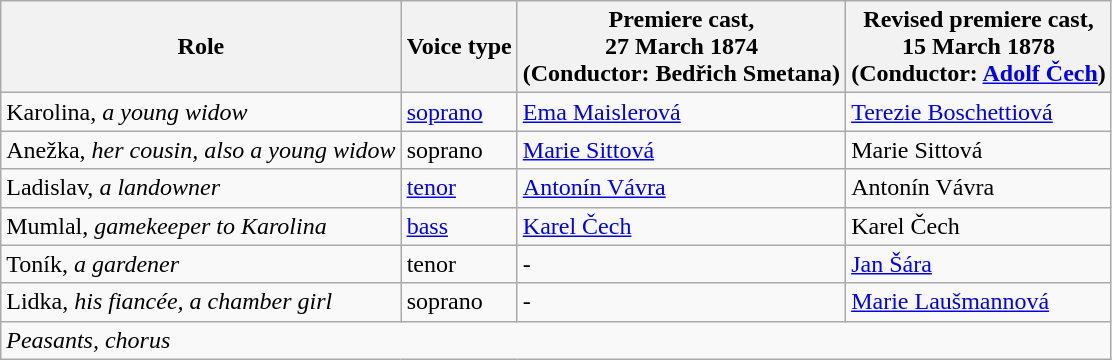<table class="wikitable">
<tr>
<th>Role</th>
<th>Voice type</th>
<th>Premiere cast,<br>27 March 1874<br>(Conductor: Bedřich Smetana)</th>
<th>Revised premiere cast,<br>15 March 1878<br>(Conductor: <a href='#'>Adolf Čech</a>)</th>
</tr>
<tr>
<td>Karolina, <em>a young widow</em></td>
<td><a href='#'>soprano</a></td>
<td><a href='#'>Ema Maislerová</a></td>
<td><a href='#'>Terezie Boschettiová</a></td>
</tr>
<tr>
<td>Anežka, <em>her cousin, also a young widow </em></td>
<td>soprano</td>
<td><a href='#'>Marie Sittová</a></td>
<td>Marie Sittová</td>
</tr>
<tr>
<td>Ladislav, <em>a landowner</em></td>
<td><a href='#'>tenor</a></td>
<td><a href='#'>Antonín Vávra</a></td>
<td>Antonín Vávra</td>
</tr>
<tr>
<td>Mumlal, <em>gamekeeper to Karolina</em></td>
<td><a href='#'>bass</a></td>
<td><a href='#'>Karel Čech</a></td>
<td>Karel Čech</td>
</tr>
<tr>
<td>Toník,<em> a gardener </em></td>
<td>tenor</td>
<td>-</td>
<td><a href='#'>Jan Šára</a></td>
</tr>
<tr>
<td>Lidka, <em>his fiancée, a chamber girl</em></td>
<td>soprano</td>
<td>-</td>
<td><a href='#'>Marie Laušmannová</a></td>
</tr>
<tr>
<td colspan="4"><em>Peasants, chorus</em></td>
</tr>
</table>
